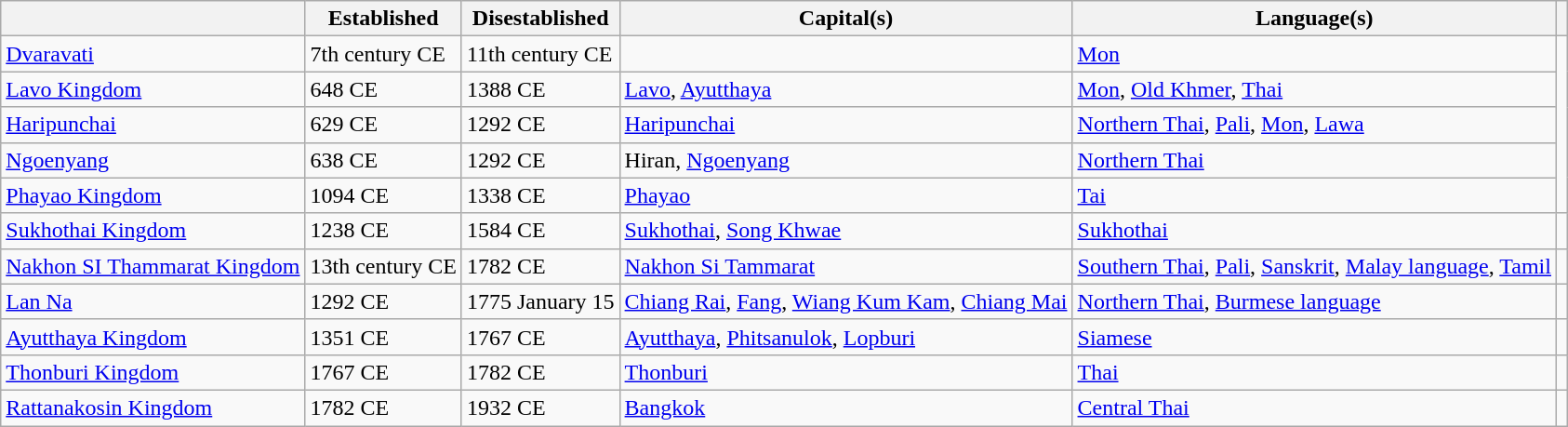<table class="wikitable sortable">
<tr>
<th></th>
<th>Established</th>
<th>Disestablished</th>
<th>Capital(s)</th>
<th>Language(s)</th>
<th scope=col class=unsortable></th>
</tr>
<tr>
<td><a href='#'>Dvaravati</a></td>
<td>7th century CE</td>
<td>11th century CE</td>
<td></td>
<td><a href='#'>Mon</a></td>
<td rowspan=5 colspan=1 style="text-align: left;"></td>
</tr>
<tr>
<td><a href='#'>Lavo Kingdom</a></td>
<td>648 CE</td>
<td>1388 CE</td>
<td><a href='#'>Lavo</a>, <a href='#'>Ayutthaya</a></td>
<td><a href='#'>Mon</a>, <a href='#'>Old Khmer</a>, <a href='#'>Thai</a></td>
</tr>
<tr>
<td><a href='#'>Haripunchai</a></td>
<td>629 CE</td>
<td>1292 CE</td>
<td><a href='#'>Haripunchai</a></td>
<td><a href='#'>Northern Thai</a>, <a href='#'>Pali</a>, <a href='#'>Mon</a>, <a href='#'>Lawa</a></td>
</tr>
<tr>
<td><a href='#'>Ngoenyang</a></td>
<td>638 CE</td>
<td>1292 CE</td>
<td>Hiran, <a href='#'>Ngoenyang</a></td>
<td><a href='#'>Northern Thai</a></td>
</tr>
<tr>
<td><a href='#'>Phayao Kingdom</a></td>
<td>1094 CE</td>
<td>1338 CE</td>
<td><a href='#'>Phayao</a></td>
<td><a href='#'>Tai</a></td>
</tr>
<tr>
<td><a href='#'>Sukhothai Kingdom</a></td>
<td>1238 CE</td>
<td>1584 CE</td>
<td><a href='#'>Sukhothai</a>, <a href='#'>Song Khwae</a></td>
<td><a href='#'>Sukhothai</a></td>
<td></td>
</tr>
<tr>
<td><a href='#'>Nakhon SI Thammarat Kingdom</a></td>
<td>13th century CE</td>
<td>1782 CE</td>
<td><a href='#'>Nakhon Si Tammarat</a></td>
<td><a href='#'>Southern Thai</a>, <a href='#'>Pali</a>, <a href='#'>Sanskrit</a>, <a href='#'>Malay language</a>, <a href='#'>Tamil</a></td>
<td></td>
</tr>
<tr>
<td><a href='#'>Lan Na</a></td>
<td>1292 CE</td>
<td>1775 January 15</td>
<td><a href='#'>Chiang Rai</a>, <a href='#'>Fang</a>, <a href='#'>Wiang Kum Kam</a>, <a href='#'>Chiang Mai</a></td>
<td><a href='#'>Northern Thai</a>, <a href='#'>Burmese language</a></td>
<td></td>
</tr>
<tr>
<td><a href='#'>Ayutthaya Kingdom</a></td>
<td>1351 CE</td>
<td>1767 CE</td>
<td><a href='#'>Ayutthaya</a>, <a href='#'>Phitsanulok</a>, <a href='#'>Lopburi</a></td>
<td><a href='#'>Siamese</a></td>
<td></td>
</tr>
<tr>
<td><a href='#'>Thonburi Kingdom</a></td>
<td>1767 CE</td>
<td>1782 CE</td>
<td><a href='#'>Thonburi</a></td>
<td><a href='#'>Thai</a></td>
<td></td>
</tr>
<tr>
<td><a href='#'>Rattanakosin Kingdom</a></td>
<td>1782 CE</td>
<td>1932 CE</td>
<td><a href='#'>Bangkok</a></td>
<td><a href='#'>Central Thai</a></td>
<td></td>
</tr>
</table>
